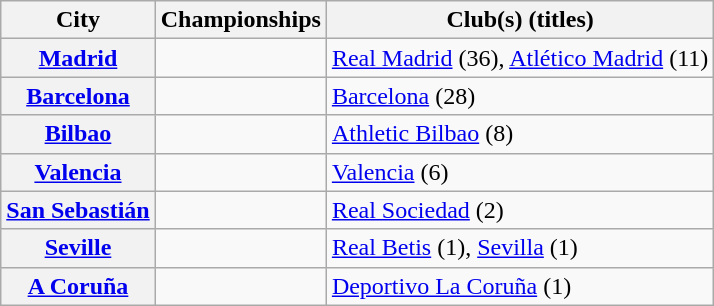<table class=" sortable plainrowheaders wikitable">
<tr>
<th scope=col>City</th>
<th scope=col>Championships</th>
<th scope=col class=unsortable>Club(s) (titles)</th>
</tr>
<tr>
<th scope=row><a href='#'>Madrid</a></th>
<td></td>
<td><a href='#'>Real Madrid</a> (36), <a href='#'>Atlético Madrid</a> (11)</td>
</tr>
<tr>
<th scope=row><a href='#'>Barcelona</a></th>
<td></td>
<td><a href='#'>Barcelona</a> (28)</td>
</tr>
<tr>
<th scope=row><a href='#'>Bilbao</a></th>
<td></td>
<td><a href='#'>Athletic Bilbao</a> (8)</td>
</tr>
<tr>
<th scope=row><a href='#'>Valencia</a></th>
<td></td>
<td><a href='#'>Valencia</a> (6)</td>
</tr>
<tr>
<th scope=row><a href='#'>San Sebastián</a></th>
<td></td>
<td><a href='#'>Real Sociedad</a> (2)</td>
</tr>
<tr>
<th scope=row><a href='#'>Seville</a></th>
<td></td>
<td><a href='#'>Real Betis</a> (1), <a href='#'>Sevilla</a> (1)</td>
</tr>
<tr>
<th scope=row><a href='#'>A Coruña</a></th>
<td></td>
<td><a href='#'>Deportivo La Coruña</a> (1)</td>
</tr>
</table>
